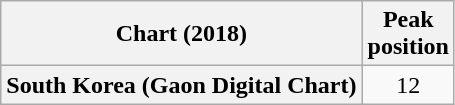<table class="wikitable plainrowheaders" style="text-align:center">
<tr>
<th>Chart (2018)</th>
<th>Peak<br>position</th>
</tr>
<tr>
<th scope="row">South Korea (Gaon Digital Chart)</th>
<td>12</td>
</tr>
</table>
